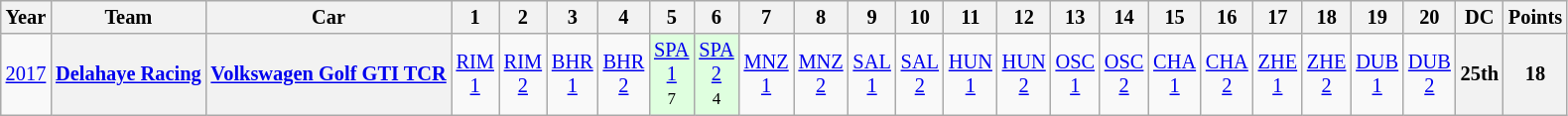<table class="wikitable" style="text-align:center; font-size:85%">
<tr>
<th>Year</th>
<th>Team</th>
<th>Car</th>
<th>1</th>
<th>2</th>
<th>3</th>
<th>4</th>
<th>5</th>
<th>6</th>
<th>7</th>
<th>8</th>
<th>9</th>
<th>10</th>
<th>11</th>
<th>12</th>
<th>13</th>
<th>14</th>
<th>15</th>
<th>16</th>
<th>17</th>
<th>18</th>
<th>19</th>
<th>20</th>
<th>DC</th>
<th>Points</th>
</tr>
<tr>
<td><a href='#'>2017</a></td>
<th><a href='#'>Delahaye Racing</a></th>
<th><a href='#'>Volkswagen Golf GTI TCR</a></th>
<td><a href='#'>RIM<br>1</a></td>
<td><a href='#'>RIM<br>2</a></td>
<td><a href='#'>BHR<br>1</a></td>
<td><a href='#'>BHR<br>2</a></td>
<td style="background:#DFFFDF;"><a href='#'>SPA<br>1</a><br><small>7</small></td>
<td style="background:#DFFFDF;"><a href='#'>SPA<br>2</a><br><small>4</small></td>
<td><a href='#'>MNZ<br>1</a></td>
<td><a href='#'>MNZ<br>2</a></td>
<td><a href='#'>SAL<br>1</a></td>
<td><a href='#'>SAL<br>2</a></td>
<td><a href='#'>HUN<br>1</a></td>
<td><a href='#'>HUN<br>2</a></td>
<td><a href='#'>OSC<br>1</a></td>
<td><a href='#'>OSC<br>2</a></td>
<td><a href='#'>CHA<br>1</a></td>
<td><a href='#'>CHA<br>2</a></td>
<td><a href='#'>ZHE<br>1</a></td>
<td><a href='#'>ZHE<br>2</a></td>
<td><a href='#'>DUB<br>1</a></td>
<td><a href='#'>DUB<br>2</a></td>
<th>25th</th>
<th>18</th>
</tr>
</table>
